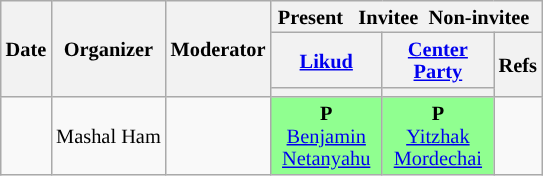<table class="wikitable" style="font-size:85%; line-height:15px; text-align:center;">
<tr>
<th rowspan="3">Date</th>
<th rowspan="3">Organizer</th>
<th rowspan="3">Moderator</th>
<th colspan="14"> Present    Invitee  Non-invitee </th>
</tr>
<tr>
<th scope="col" style="width:5em;"><a href='#'>Likud</a></th>
<th scope="col" style="width:5em;"><a href='#'>Center Party</a></th>
<th rowspan="2">Refs</th>
</tr>
<tr>
<th style="background:"></th>
<th style="background:"></th>
</tr>
<tr>
<td></td>
<td>Mashal Ham</td>
<td></td>
<td style="background:#90FF90"><strong>P</strong><br><a href='#'>Benjamin Netanyahu</a></td>
<td style="background:#90FF90"><strong>P</strong><br><a href='#'>Yitzhak Mordechai</a></td>
<td></td>
</tr>
</table>
